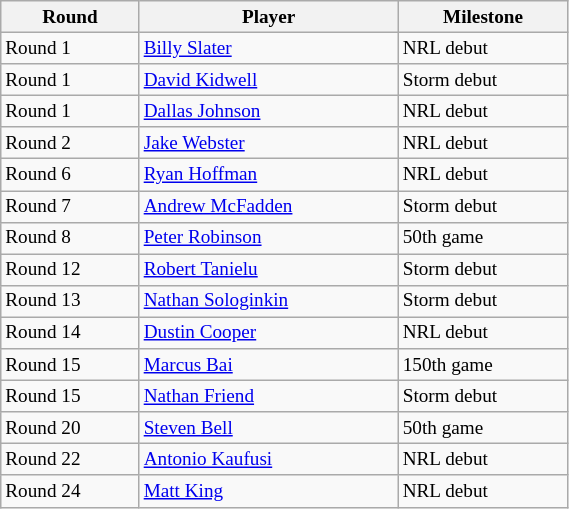<table class="wikitable"  style="font-size:80%; width:30%;">
<tr>
<th>Round</th>
<th>Player</th>
<th>Milestone</th>
</tr>
<tr>
<td>Round 1</td>
<td><a href='#'>Billy Slater</a></td>
<td>NRL debut</td>
</tr>
<tr>
<td>Round 1</td>
<td><a href='#'>David Kidwell</a></td>
<td>Storm debut</td>
</tr>
<tr>
<td>Round 1</td>
<td><a href='#'>Dallas Johnson</a></td>
<td>NRL debut</td>
</tr>
<tr>
<td>Round 2</td>
<td><a href='#'>Jake Webster</a></td>
<td>NRL debut</td>
</tr>
<tr>
<td>Round 6</td>
<td><a href='#'>Ryan Hoffman</a></td>
<td>NRL debut</td>
</tr>
<tr>
<td>Round 7</td>
<td><a href='#'>Andrew McFadden</a></td>
<td>Storm debut</td>
</tr>
<tr>
<td>Round 8</td>
<td><a href='#'>Peter Robinson</a></td>
<td>50th game</td>
</tr>
<tr>
<td>Round 12</td>
<td><a href='#'>Robert Tanielu</a></td>
<td>Storm debut</td>
</tr>
<tr>
<td>Round 13</td>
<td><a href='#'>Nathan Sologinkin</a></td>
<td>Storm debut</td>
</tr>
<tr>
<td>Round 14</td>
<td><a href='#'>Dustin Cooper</a></td>
<td>NRL debut</td>
</tr>
<tr>
<td>Round 15</td>
<td><a href='#'>Marcus Bai</a></td>
<td>150th game</td>
</tr>
<tr>
<td>Round 15</td>
<td><a href='#'>Nathan Friend</a></td>
<td>Storm debut</td>
</tr>
<tr>
<td>Round 20</td>
<td><a href='#'>Steven Bell</a></td>
<td>50th game</td>
</tr>
<tr>
<td>Round 22</td>
<td><a href='#'>Antonio Kaufusi</a></td>
<td>NRL debut</td>
</tr>
<tr>
<td>Round 24</td>
<td><a href='#'>Matt King</a></td>
<td>NRL debut</td>
</tr>
</table>
